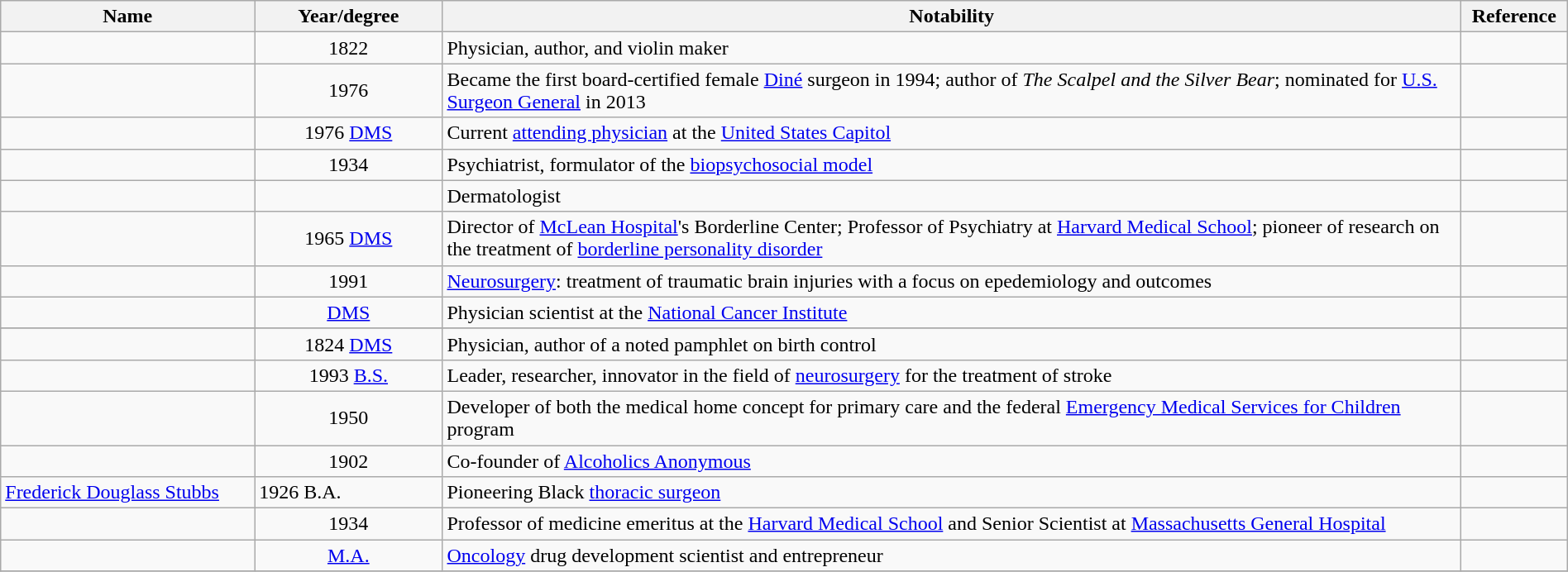<table class="wikitable sortable" style="width:100%">
<tr>
<th style="width:*;">Name</th>
<th style="width:12%;">Year/degree</th>
<th style="width:65%;" class="unsortable">Notability</th>
<th style="width:*;" class="unsortable">Reference</th>
</tr>
<tr>
<td></td>
<td style="text-align:center;">1822</td>
<td>Physician, author, and violin maker</td>
<td style="text-align:center;"></td>
</tr>
<tr>
<td></td>
<td style="text-align:center;">1976</td>
<td>Became the first board-certified female <a href='#'>Diné</a> surgeon in 1994; author of <em>The Scalpel and the Silver Bear</em>; nominated for <a href='#'>U.S. Surgeon General</a> in 2013</td>
<td style="text-align:center;"></td>
</tr>
<tr>
<td></td>
<td style="text-align:center;">1976 <a href='#'>DMS</a></td>
<td>Current <a href='#'>attending physician</a> at the <a href='#'>United States Capitol</a></td>
<td style="text-align:center;"></td>
</tr>
<tr>
<td></td>
<td style="text-align:center;">1934</td>
<td>Psychiatrist, formulator of the <a href='#'>biopsychosocial model</a></td>
<td style="text-align:center;"></td>
</tr>
<tr>
<td></td>
<td style="text-align:center;"></td>
<td>Dermatologist</td>
<td style="text-align:center;"></td>
</tr>
<tr>
<td></td>
<td style="text-align:center;">1965 <a href='#'>DMS</a></td>
<td>Director of <a href='#'>McLean Hospital</a>'s Borderline Center; Professor of Psychiatry at <a href='#'>Harvard Medical School</a>; pioneer of research on the treatment of <a href='#'>borderline personality disorder</a></td>
<td style="text-align:center;"></td>
</tr>
<tr>
<td></td>
<td style="text-align:center;">1991</td>
<td><a href='#'>Neurosurgery</a>: treatment of traumatic brain injuries with a focus on epedemiology and outcomes</td>
<td style="text-align:center;"></td>
</tr>
<tr>
<td></td>
<td style="text-align:center;"><a href='#'>DMS</a></td>
<td>Physician scientist at the <a href='#'>National Cancer Institute</a></td>
<td style="text-align:center;"></td>
</tr>
<tr>
</tr>
<tr>
<td></td>
<td style="text-align:center;">1824 <a href='#'>DMS</a></td>
<td>Physician, author of a noted pamphlet on birth control</td>
<td style="text-align:center;"></td>
</tr>
<tr>
<td></td>
<td style="text-align:center;">1993 <a href='#'>B.S.</a></td>
<td>Leader, researcher, innovator in the field of <a href='#'>neurosurgery</a> for the treatment of stroke</td>
<td style="text-align:center;"></td>
</tr>
<tr>
<td></td>
<td style="text-align:center;">1950</td>
<td>Developer of both the medical home concept for primary care and the federal <a href='#'>Emergency Medical Services for Children</a> program</td>
<td style="text-align:center;"></td>
</tr>
<tr>
<td></td>
<td style="text-align:center;">1902</td>
<td>Co-founder of <a href='#'>Alcoholics Anonymous</a></td>
<td style="text-align:center;"></td>
</tr>
<tr>
<td><a href='#'>Frederick Douglass Stubbs</a></td>
<td>1926 B.A.</td>
<td>Pioneering Black <a href='#'>thoracic surgeon</a></td>
<td></td>
</tr>
<tr>
<td></td>
<td style="text-align:center;">1934</td>
<td>Professor of medicine emeritus at the <a href='#'>Harvard Medical School</a> and Senior Scientist at <a href='#'>Massachusetts General Hospital</a></td>
<td style="text-align:center;"></td>
</tr>
<tr>
<td></td>
<td style="text-align:center;"><a href='#'>M.A.</a></td>
<td><a href='#'>Oncology</a> drug development scientist and entrepreneur</td>
<td style="text-align:center;"></td>
</tr>
<tr>
</tr>
</table>
